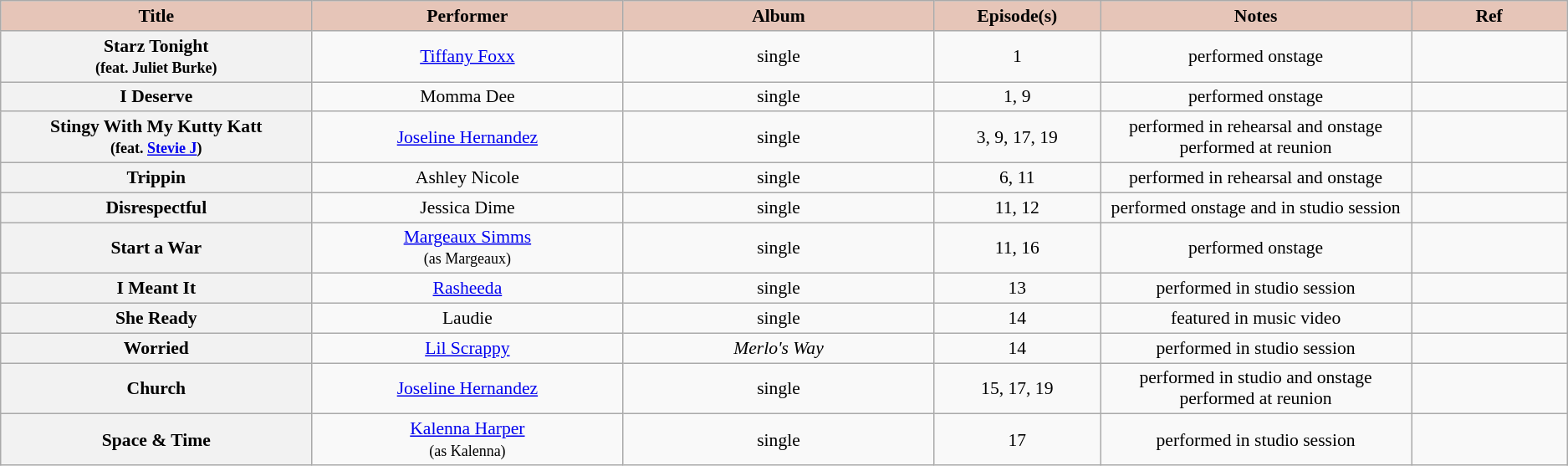<table class="wikitable sortable" style="font-size:90%; text-align: center">
<tr>
<th scope="col"  style="background:#e6c5b8; width:10%;">Title</th>
<th scope="col"  style="background:#e6c5b8; width:10%;">Performer</th>
<th scope="col"  style="background:#e6c5b8; width:10%;">Album</th>
<th scope="col"  style="background:#e6c5b8; width:5%;">Episode(s)</th>
<th scope="col"  style="background:#e6c5b8; width:10%;">Notes</th>
<th scope="col"  style="background:#e6c5b8; width:5%;">Ref</th>
</tr>
<tr>
<th scope="row">Starz Tonight <br><small>(feat. Juliet Burke)</small></th>
<td><a href='#'>Tiffany Foxx</a></td>
<td>single</td>
<td>1</td>
<td>performed onstage</td>
<td style="text-align:center;"></td>
</tr>
<tr>
<th scope="row">I Deserve</th>
<td>Momma Dee</td>
<td>single</td>
<td>1, 9</td>
<td>performed onstage</td>
<td style="text-align:center;"></td>
</tr>
<tr>
<th scope="row">Stingy With My Kutty Katt <br><small>(feat. <a href='#'>Stevie J</a>)</small></th>
<td><a href='#'>Joseline Hernandez</a></td>
<td>single</td>
<td>3, 9, 17, 19</td>
<td>performed in rehearsal and onstage <br> performed at reunion</td>
<td style="text-align:center;"></td>
</tr>
<tr>
<th scope="row">Trippin</th>
<td>Ashley Nicole</td>
<td>single</td>
<td>6, 11</td>
<td>performed in rehearsal and onstage</td>
<td style="text-align:center;"></td>
</tr>
<tr>
<th scope="row">Disrespectful</th>
<td>Jessica Dime</td>
<td>single</td>
<td>11, 12</td>
<td>performed onstage and in studio session</td>
<td style="text-align:center;"></td>
</tr>
<tr>
<th scope="row">Start a War</th>
<td><a href='#'>Margeaux Simms</a> <br><small>(as Margeaux)</small></td>
<td>single</td>
<td>11, 16</td>
<td>performed onstage</td>
<td style="text-align:center;"></td>
</tr>
<tr>
<th scope="row">I Meant It</th>
<td><a href='#'>Rasheeda</a></td>
<td>single</td>
<td>13</td>
<td>performed in studio session</td>
<td style="text-align:center;"></td>
</tr>
<tr>
<th scope="row">She Ready</th>
<td>Laudie</td>
<td>single</td>
<td>14</td>
<td>featured in music video</td>
<td style="text-align:center;"></td>
</tr>
<tr>
<th scope="row">Worried</th>
<td><a href='#'>Lil Scrappy</a></td>
<td><em>Merlo's Way</em></td>
<td>14</td>
<td>performed in studio session</td>
<td></td>
</tr>
<tr>
<th scope="row">Church</th>
<td><a href='#'>Joseline Hernandez</a></td>
<td>single</td>
<td>15, 17, 19</td>
<td>performed in studio and onstage <br> performed at reunion</td>
<td></td>
</tr>
<tr>
<th scope="row">Space & Time</th>
<td><a href='#'>Kalenna Harper</a> <br><small>(as Kalenna)</small></td>
<td>single</td>
<td>17</td>
<td>performed in studio session</td>
<td style="text-align:center;"></td>
</tr>
</table>
